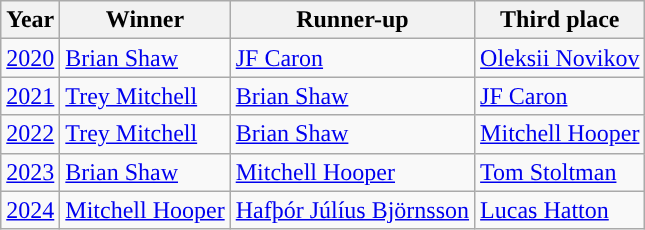<table class="wikitable sortable" style="display: inline-table;">
<tr>
<th>Year</th>
<th>Winner</th>
<th>Runner-up</th>
<th>Third place</th>
</tr>
<tr>
<td><a href='#'>2020</a></td>
<td> <a href='#'>Brian Shaw</a></td>
<td> <a href='#'>JF Caron</a></td>
<td> <a href='#'>Oleksii Novikov</a></td>
</tr>
<tr>
<td><a href='#'>2021</a></td>
<td> <a href='#'>Trey Mitchell</a></td>
<td> <a href='#'>Brian Shaw</a></td>
<td> <a href='#'>JF Caron</a></td>
</tr>
<tr>
<td><a href='#'>2022</a></td>
<td> <a href='#'>Trey Mitchell</a></td>
<td> <a href='#'>Brian Shaw</a></td>
<td> <a href='#'>Mitchell Hooper</a></td>
</tr>
<tr>
<td><a href='#'>2023</a></td>
<td> <a href='#'>Brian Shaw</a></td>
<td> <a href='#'>Mitchell Hooper</a></td>
<td> <a href='#'>Tom Stoltman</a></td>
</tr>
<tr>
<td><a href='#'>2024</a></td>
<td> <a href='#'>Mitchell Hooper</a></td>
<td> <a href='#'>Hafþór Júlíus Björnsson</a></td>
<td> <a href='#'>Lucas Hatton</a></td>
</tr>
</table>
